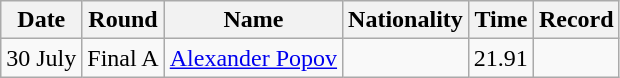<table class="wikitable" style="text-align:center">
<tr>
<th>Date</th>
<th>Round</th>
<th>Name</th>
<th>Nationality</th>
<th>Time</th>
<th>Record</th>
</tr>
<tr>
<td>30 July</td>
<td>Final A</td>
<td align="left"><a href='#'>Alexander Popov</a></td>
<td align="left"></td>
<td>21.91</td>
<td></td>
</tr>
</table>
